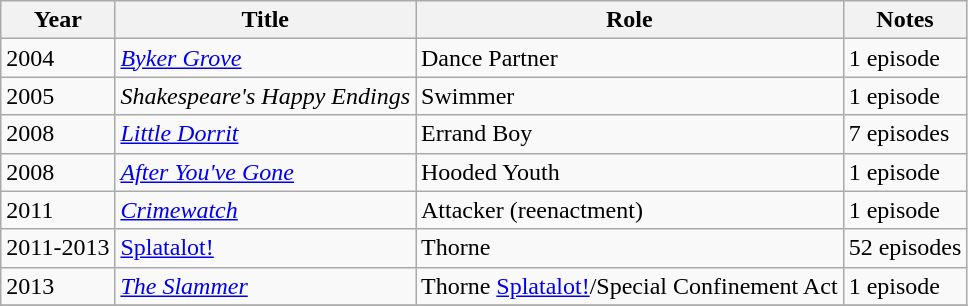<table class="wikitable sortable">
<tr>
<th>Year</th>
<th>Title</th>
<th>Role</th>
<th>Notes</th>
</tr>
<tr>
<td>2004</td>
<td><em><a href='#'>Byker Grove</a></em></td>
<td>Dance Partner</td>
<td>1 episode</td>
</tr>
<tr>
<td>2005</td>
<td><em>Shakespeare's Happy Endings</em></td>
<td>Swimmer</td>
<td>1 episode</td>
</tr>
<tr>
<td>2008</td>
<td><em><a href='#'>Little Dorrit</a></em></td>
<td>Errand Boy</td>
<td>7 episodes</td>
</tr>
<tr>
<td>2008</td>
<td><em><a href='#'>After You've Gone</a></em></td>
<td>Hooded Youth</td>
<td>1 episode</td>
</tr>
<tr>
<td>2011</td>
<td><em><a href='#'>Crimewatch</a></em></td>
<td>Attacker (reenactment)</td>
<td>1 episode</td>
</tr>
<tr>
<td>2011-2013</td>
<td><a href='#'>Splatalot!</a></td>
<td>Thorne</td>
<td>52 episodes</td>
</tr>
<tr>
<td>2013</td>
<td><em><a href='#'>The Slammer</a></em></td>
<td>Thorne <a href='#'>Splatalot!</a>/Special Confinement Act</td>
<td>1 episode</td>
</tr>
<tr>
</tr>
</table>
